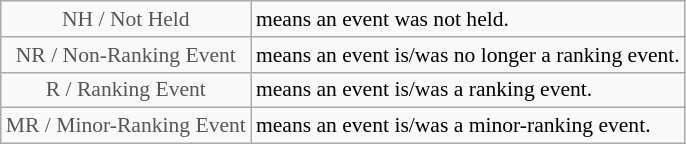<table class="wikitable" style="font-size:90%">
<tr>
<td style="text-align:center; color:#555555;" colspan="4">NH / Not Held</td>
<td>means an event was not held.</td>
</tr>
<tr>
<td style="text-align:center; color:#555555;" colspan="4">NR / Non-Ranking Event</td>
<td>means an event is/was no longer a ranking event.</td>
</tr>
<tr>
<td style="text-align:center; color:#555555;" colspan="4">R / Ranking Event</td>
<td>means an event is/was a ranking event.</td>
</tr>
<tr>
<td style="text-align:center; color:#555555;" colspan="4">MR / Minor-Ranking Event</td>
<td>means an event is/was a minor-ranking event.</td>
</tr>
</table>
